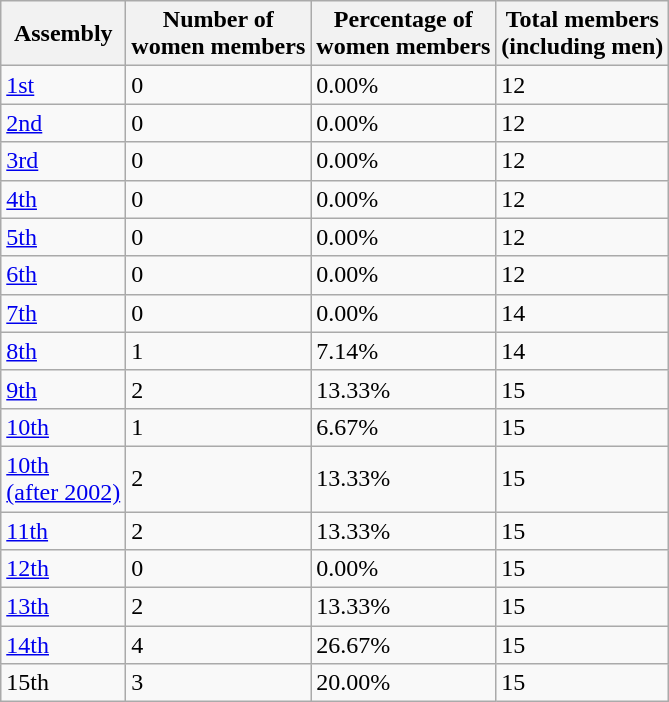<table class=wikitable sortable>
<tr>
<th>Assembly</th>
<th>Number of<br>women members</th>
<th>Percentage of<br>women members</th>
<th>Total members<br>(including men)</th>
</tr>
<tr>
<td><a href='#'>1st</a></td>
<td>0</td>
<td>0.00%</td>
<td>12</td>
</tr>
<tr>
<td><a href='#'>2nd</a></td>
<td>0</td>
<td>0.00%</td>
<td>12</td>
</tr>
<tr>
<td><a href='#'>3rd</a></td>
<td>0</td>
<td>0.00%</td>
<td>12</td>
</tr>
<tr>
<td><a href='#'>4th</a></td>
<td>0</td>
<td>0.00%</td>
<td>12</td>
</tr>
<tr>
<td><a href='#'>5th</a></td>
<td>0</td>
<td>0.00%</td>
<td>12</td>
</tr>
<tr>
<td><a href='#'>6th</a></td>
<td>0</td>
<td>0.00%</td>
<td>12</td>
</tr>
<tr>
<td><a href='#'>7th</a></td>
<td>0</td>
<td>0.00%</td>
<td>14</td>
</tr>
<tr>
<td><a href='#'>8th</a></td>
<td>1</td>
<td>7.14%</td>
<td>14</td>
</tr>
<tr>
<td><a href='#'>9th</a></td>
<td>2</td>
<td>13.33%</td>
<td>15</td>
</tr>
<tr>
<td><a href='#'>10th</a></td>
<td>1</td>
<td>6.67%</td>
<td>15</td>
</tr>
<tr>
<td><a href='#'>10th<br>(after 2002)</a></td>
<td>2</td>
<td>13.33%</td>
<td>15</td>
</tr>
<tr>
<td><a href='#'>11th</a></td>
<td>2</td>
<td>13.33%</td>
<td>15</td>
</tr>
<tr>
<td><a href='#'>12th</a></td>
<td>0</td>
<td>0.00%</td>
<td>15</td>
</tr>
<tr>
<td><a href='#'>13th</a></td>
<td>2</td>
<td>13.33%</td>
<td>15</td>
</tr>
<tr>
<td><a href='#'>14th</a></td>
<td>4</td>
<td>26.67%</td>
<td>15</td>
</tr>
<tr>
<td>15th</td>
<td>3</td>
<td>20.00%</td>
<td>15</td>
</tr>
</table>
